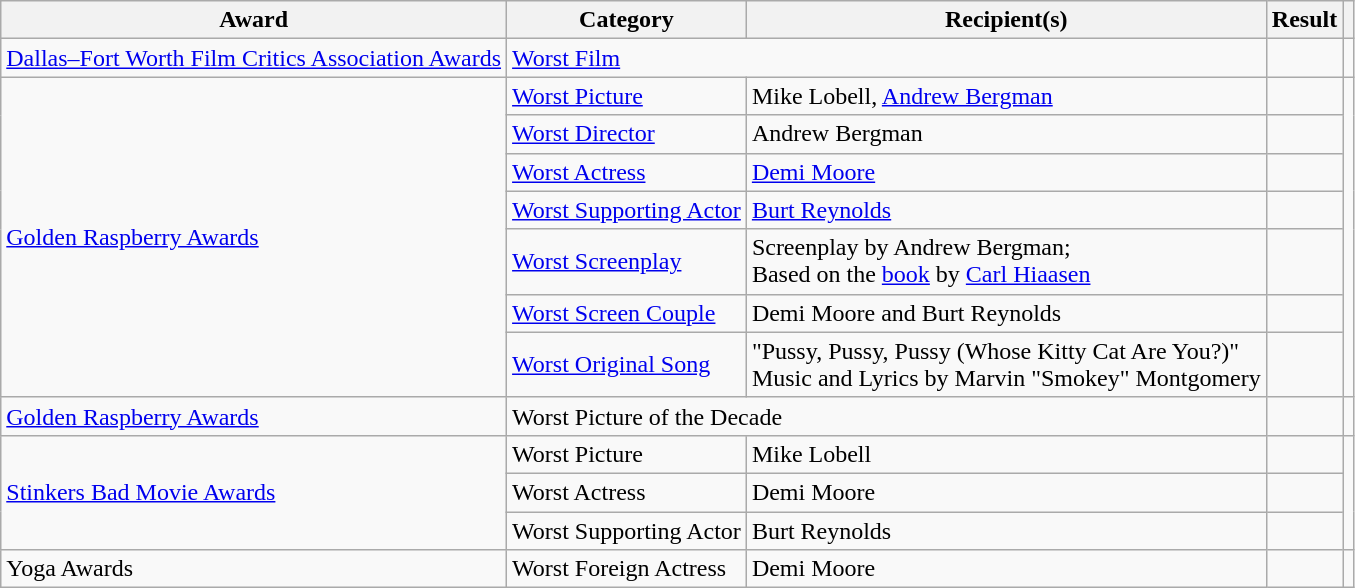<table class="wikitable plainrowheaders sortable">
<tr>
<th scope="col">Award</th>
<th scope="col">Category</th>
<th scope="col">Recipient(s)</th>
<th scope="col">Result</th>
<th scope="col" class="unsortable"></th>
</tr>
<tr>
<td><a href='#'>Dallas–Fort Worth Film Critics Association Awards</a></td>
<td colspan="2"><a href='#'>Worst Film</a></td>
<td></td>
<td style="text-align:center;"></td>
</tr>
<tr>
<td rowspan="7"><a href='#'>Golden Raspberry Awards </a></td>
<td><a href='#'>Worst Picture</a></td>
<td>Mike Lobell, <a href='#'>Andrew Bergman</a></td>
<td></td>
<td style="text-align:center;" rowspan="7"> <br>  <br> </td>
</tr>
<tr>
<td><a href='#'>Worst Director</a></td>
<td>Andrew Bergman</td>
<td></td>
</tr>
<tr>
<td><a href='#'>Worst Actress</a></td>
<td><a href='#'>Demi Moore</a> </td>
<td></td>
</tr>
<tr>
<td><a href='#'>Worst Supporting Actor</a></td>
<td><a href='#'>Burt Reynolds</a></td>
<td></td>
</tr>
<tr>
<td><a href='#'>Worst Screenplay</a></td>
<td>Screenplay by Andrew Bergman; <br> Based on the <a href='#'>book</a> by <a href='#'>Carl Hiaasen</a></td>
<td></td>
</tr>
<tr>
<td><a href='#'>Worst Screen Couple</a></td>
<td>Demi Moore and Burt Reynolds</td>
<td></td>
</tr>
<tr>
<td><a href='#'>Worst Original Song</a></td>
<td>"Pussy, Pussy, Pussy (Whose Kitty Cat Are You?)" <br> Music and Lyrics by Marvin "Smokey" Montgomery</td>
<td></td>
</tr>
<tr>
<td><a href='#'>Golden Raspberry Awards </a></td>
<td colspan="2">Worst Picture of the Decade</td>
<td></td>
<td style="text-align:center;"></td>
</tr>
<tr>
<td Rowspan="3"><a href='#'>Stinkers Bad Movie Awards</a></td>
<td>Worst Picture</td>
<td>Mike Lobell</td>
<td></td>
<td style="text-align:center;" rowspan="3"></td>
</tr>
<tr>
<td>Worst Actress</td>
<td>Demi Moore </td>
<td></td>
</tr>
<tr>
<td>Worst Supporting Actor</td>
<td>Burt Reynolds</td>
<td></td>
</tr>
<tr>
<td>Yoga Awards</td>
<td>Worst Foreign Actress</td>
<td>Demi Moore</td>
<td></td>
<td style="text-align:center;"></td>
</tr>
</table>
